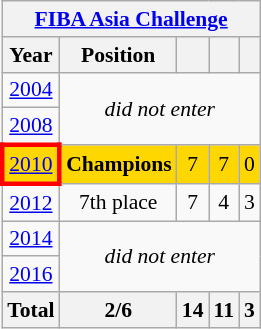<table class="wikitable" style="text-align: center;font-size:90%;">
<tr>
<th colspan=5><a href='#'>FIBA Asia Challenge</a></th>
</tr>
<tr>
<th>Year</th>
<th>Position</th>
<th></th>
<th></th>
<th></th>
</tr>
<tr>
<td> <a href='#'>2004</a></td>
<td colspan="4" rowspan="2"><em>did not enter</em></td>
</tr>
<tr>
<td> <a href='#'>2008</a></td>
</tr>
<tr bgcolor=gold>
<td style="border: 3px solid red"> <a href='#'>2010</a></td>
<td><strong>Champions</strong></td>
<td>7</td>
<td>7</td>
<td>0</td>
</tr>
<tr>
<td> <a href='#'>2012</a></td>
<td>7th place</td>
<td>7</td>
<td>4</td>
<td>3</td>
</tr>
<tr>
<td> <a href='#'>2014</a></td>
<td colspan=4 rowspan=2><em>did not enter</em></td>
</tr>
<tr>
<td> <a href='#'>2016</a></td>
</tr>
<tr>
<th><strong>Total</strong></th>
<th>2/6</th>
<th>14</th>
<th>11</th>
<th>3</th>
</tr>
</table>
